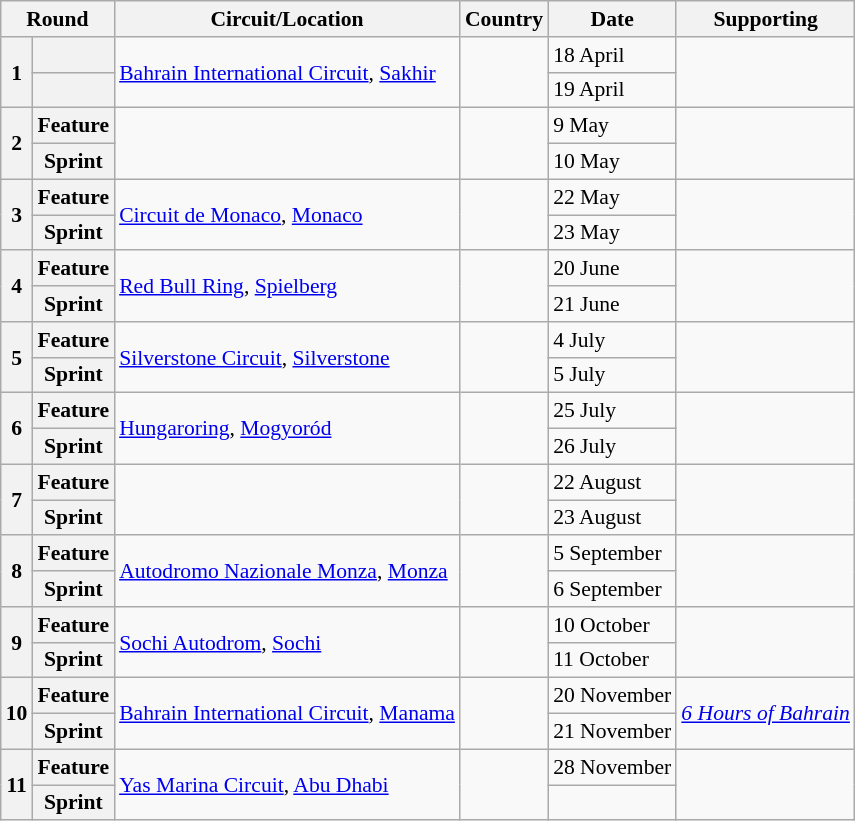<table class=wikitable style="font-size:90%;">
<tr>
<th colspan=2>Round</th>
<th>Circuit/Location</th>
<th>Country</th>
<th>Date</th>
<th>Supporting</th>
</tr>
<tr>
<th rowspan=2>1</th>
<th></th>
<td rowspan=2><a href='#'>Bahrain International Circuit</a>, <a href='#'>Sakhir</a></td>
<td rowspan=2></td>
<td>18 April</td>
<td rowspan=2><em></em></td>
</tr>
<tr>
<th></th>
<td>19 April</td>
</tr>
<tr>
<th rowspan=2>2</th>
<th>Feature</th>
<td rowspan=2></td>
<td rowspan=2></td>
<td>9 May</td>
<td rowspan=2><em></em></td>
</tr>
<tr>
<th>Sprint</th>
<td>10 May</td>
</tr>
<tr>
<th rowspan=2>3</th>
<th>Feature</th>
<td rowspan=2><a href='#'>Circuit de Monaco</a>, <a href='#'>Monaco</a></td>
<td rowspan=2></td>
<td>22 May</td>
<td rowspan=2><em></em></td>
</tr>
<tr>
<th>Sprint</th>
<td>23 May</td>
</tr>
<tr>
<th rowspan=2>4</th>
<th>Feature</th>
<td rowspan=2><a href='#'>Red Bull Ring</a>, <a href='#'>Spielberg</a></td>
<td rowspan=2></td>
<td>20 June</td>
<td rowspan=2><em></em></td>
</tr>
<tr>
<th>Sprint</th>
<td>21 June</td>
</tr>
<tr>
<th rowspan=2>5</th>
<th>Feature</th>
<td rowspan=2><a href='#'>Silverstone Circuit</a>, <a href='#'>Silverstone</a></td>
<td rowspan=2></td>
<td>4 July</td>
<td rowspan=2><em></em></td>
</tr>
<tr>
<th>Sprint</th>
<td>5 July</td>
</tr>
<tr>
<th rowspan=2>6</th>
<th>Feature</th>
<td rowspan=2><a href='#'>Hungaroring</a>, <a href='#'>Mogyoród</a></td>
<td rowspan=2></td>
<td>25 July</td>
<td rowspan=2><em></em></td>
</tr>
<tr>
<th>Sprint</th>
<td>26 July</td>
</tr>
<tr>
<th rowspan=2>7</th>
<th>Feature</th>
<td rowspan=2></td>
<td rowspan=2></td>
<td>22 August</td>
<td rowspan=2><em></em></td>
</tr>
<tr>
<th>Sprint</th>
<td>23 August</td>
</tr>
<tr>
<th rowspan=2>8</th>
<th>Feature</th>
<td rowspan=2><a href='#'>Autodromo Nazionale Monza</a>, <a href='#'>Monza</a></td>
<td rowspan=2></td>
<td>5 September</td>
<td rowspan=2><em></em></td>
</tr>
<tr>
<th>Sprint</th>
<td>6 September</td>
</tr>
<tr>
<th rowspan=2>9</th>
<th>Feature</th>
<td rowspan=2><a href='#'>Sochi Autodrom</a>, <a href='#'>Sochi</a></td>
<td rowspan=2></td>
<td>10 October</td>
<td rowspan=2><em></em></td>
</tr>
<tr>
<th>Sprint</th>
<td>11 October</td>
</tr>
<tr>
<th rowspan=2>10</th>
<th>Feature</th>
<td rowspan=2><a href='#'>Bahrain International Circuit</a>, <a href='#'>Manama</a></td>
<td rowspan=2></td>
<td>20 November</td>
<td rowspan=2><em><a href='#'>6 Hours of Bahrain</a></em></td>
</tr>
<tr>
<th>Sprint</th>
<td>21 November</td>
</tr>
<tr>
<th rowspan=2>11</th>
<th>Feature</th>
<td rowspan=2><a href='#'>Yas Marina Circuit</a>, <a href='#'>Abu Dhabi</a></td>
<td rowspan=2></td>
<td>28 November</td>
<td rowspan=2></td>
</tr>
<tr>
<th>Sprint</th>
<td></td>
</tr>
</table>
